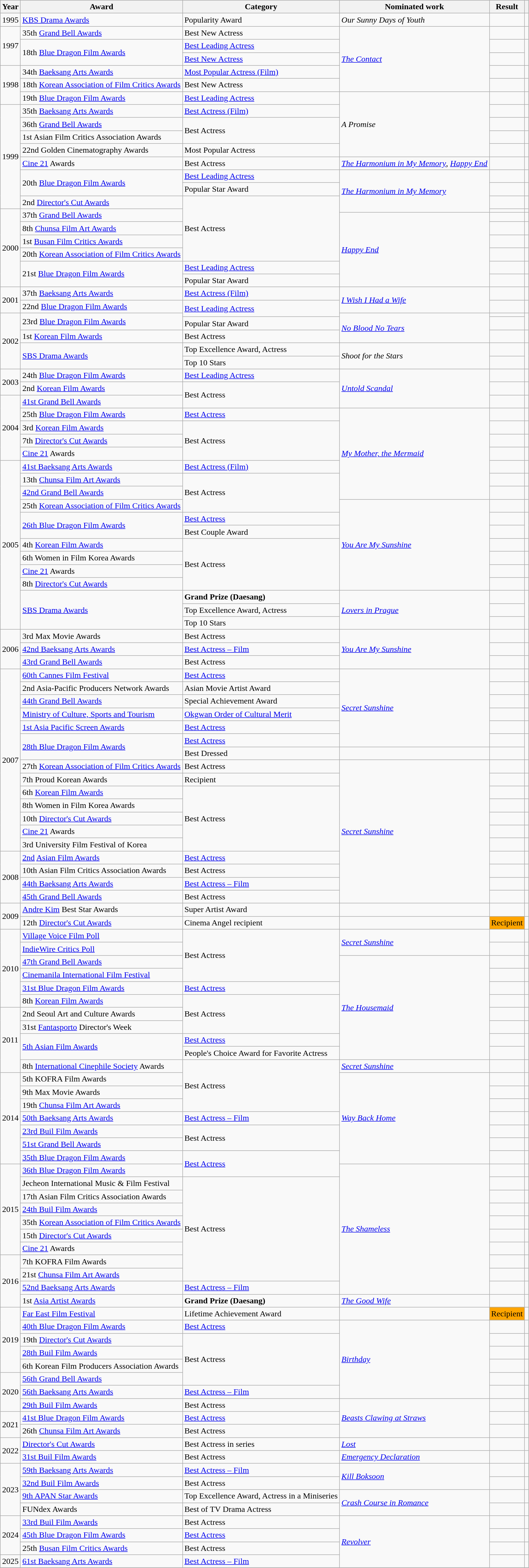<table class="wikitable sortable">
<tr>
<th scope="col">Year</th>
<th>Award</th>
<th scope="col">Category</th>
<th>Nominated work</th>
<th scope="col">Result</th>
<th scope="col" class="unsortable"></th>
</tr>
<tr>
<td>1995</td>
<td><a href='#'>KBS Drama Awards</a></td>
<td>Popularity Award</td>
<td><em>Our Sunny Days of Youth</em></td>
<td></td>
<td></td>
</tr>
<tr>
<td rowspan="3">1997</td>
<td>35th <a href='#'>Grand Bell Awards</a></td>
<td>Best New Actress</td>
<td rowspan="5"><em><a href='#'>The Contact</a></em></td>
<td></td>
<td></td>
</tr>
<tr>
<td rowspan="2">18th <a href='#'>Blue Dragon Film Awards</a></td>
<td><a href='#'>Best Leading Actress</a></td>
<td></td>
<td rowspan="2"></td>
</tr>
<tr>
<td><a href='#'>Best New Actress</a></td>
<td></td>
</tr>
<tr>
<td rowspan="3">1998</td>
<td>34th <a href='#'>Baeksang Arts Awards</a></td>
<td><a href='#'>Most Popular Actress (Film)</a></td>
<td></td>
<td></td>
</tr>
<tr>
<td>18th <a href='#'>Korean Association of Film Critics Awards</a></td>
<td>Best New Actress</td>
<td></td>
<td></td>
</tr>
<tr>
<td>19th <a href='#'>Blue Dragon Film Awards</a></td>
<td><a href='#'>Best Leading Actress</a></td>
<td rowspan="5"><em>A Promise</em></td>
<td></td>
<td></td>
</tr>
<tr>
<td rowspan="8">1999</td>
<td>35th <a href='#'>Baeksang Arts Awards</a></td>
<td><a href='#'>Best Actress (Film)</a></td>
<td></td>
<td></td>
</tr>
<tr>
<td>36th <a href='#'>Grand Bell Awards</a></td>
<td rowspan="2">Best Actress</td>
<td></td>
<td></td>
</tr>
<tr>
<td>1st Asian Film Critics Association Awards</td>
<td></td>
<td></td>
</tr>
<tr>
<td>22nd Golden Cinematography Awards</td>
<td>Most Popular Actress</td>
<td></td>
<td></td>
</tr>
<tr>
<td><a href='#'>Cine 21</a> Awards</td>
<td>Best Actress</td>
<td><em><a href='#'>The Harmonium in My Memory</a></em>, <em><a href='#'>Happy End</a></em></td>
<td></td>
<td></td>
</tr>
<tr>
<td rowspan="2">20th <a href='#'>Blue Dragon Film Awards</a></td>
<td><a href='#'>Best Leading Actress</a></td>
<td rowspan="4"><em><a href='#'>The Harmonium in My Memory</a></em></td>
<td></td>
<td></td>
</tr>
<tr>
<td>Popular Star Award</td>
<td></td>
<td></td>
</tr>
<tr>
<td>2nd <a href='#'>Director's Cut Awards</a></td>
<td rowspan="6">Best Actress</td>
<td></td>
<td></td>
</tr>
<tr>
<td rowspan="7">2000</td>
<td rowspan="2">37th <a href='#'>Grand Bell Awards</a></td>
<td></td>
<td></td>
</tr>
<tr>
<td rowspan="6"><em><a href='#'>Happy End</a></em></td>
<td></td>
<td></td>
</tr>
<tr>
<td>8th <a href='#'>Chunsa Film Art Awards</a></td>
<td></td>
<td></td>
</tr>
<tr>
<td>1st <a href='#'>Busan Film Critics Awards</a></td>
<td></td>
<td></td>
</tr>
<tr>
<td>20th <a href='#'>Korean Association of Film Critics Awards</a></td>
<td></td>
<td></td>
</tr>
<tr>
<td rowspan="2">21st <a href='#'>Blue Dragon Film Awards</a></td>
<td><a href='#'>Best Leading Actress</a></td>
<td></td>
<td></td>
</tr>
<tr>
<td>Popular Star Award</td>
<td></td>
<td></td>
</tr>
<tr>
<td rowspan="2">2001</td>
<td>37th <a href='#'>Baeksang Arts Awards</a></td>
<td><a href='#'>Best Actress (Film)</a></td>
<td rowspan="2"><em><a href='#'>I Wish I Had a Wife</a></em></td>
<td></td>
<td></td>
</tr>
<tr>
<td>22nd <a href='#'>Blue Dragon Film Awards</a></td>
<td rowspan="2"><a href='#'>Best Leading Actress</a></td>
<td></td>
<td></td>
</tr>
<tr>
<td rowspan="5">2002</td>
<td rowspan="2">23rd <a href='#'>Blue Dragon Film Awards</a></td>
<td rowspan="3"><em><a href='#'>No Blood No Tears</a></em></td>
<td></td>
<td rowspan="2"></td>
</tr>
<tr>
<td>Popular Star Award</td>
<td></td>
</tr>
<tr>
<td>1st <a href='#'>Korean Film Awards</a></td>
<td>Best Actress</td>
<td></td>
<td></td>
</tr>
<tr>
<td rowspan="2"><a href='#'>SBS Drama Awards</a></td>
<td>Top Excellence Award, Actress</td>
<td rowspan="2"><em>Shoot for the Stars</em></td>
<td></td>
<td rowspan="2"></td>
</tr>
<tr>
<td>Top 10 Stars</td>
<td></td>
</tr>
<tr>
<td rowspan="2">2003</td>
<td>24th <a href='#'>Blue Dragon Film Awards</a></td>
<td><a href='#'>Best Leading Actress</a></td>
<td rowspan="3"><em><a href='#'>Untold Scandal</a></em></td>
<td></td>
<td></td>
</tr>
<tr>
<td>2nd <a href='#'>Korean Film Awards</a></td>
<td rowspan="2">Best Actress</td>
<td></td>
<td></td>
</tr>
<tr>
<td rowspan="5">2004</td>
<td><a href='#'>41st Grand Bell Awards</a></td>
<td></td>
<td></td>
</tr>
<tr>
<td>25th <a href='#'>Blue Dragon Film Awards</a></td>
<td><a href='#'>Best Actress</a></td>
<td rowspan="7"><em><a href='#'>My Mother, the Mermaid</a></em></td>
<td></td>
<td></td>
</tr>
<tr>
<td>3rd <a href='#'>Korean Film Awards</a></td>
<td rowspan="3">Best Actress</td>
<td></td>
<td></td>
</tr>
<tr>
<td>7th <a href='#'>Director's Cut Awards</a></td>
<td></td>
<td></td>
</tr>
<tr>
<td><a href='#'>Cine 21</a> Awards</td>
<td></td>
<td></td>
</tr>
<tr>
<td rowspan="13">2005</td>
<td><a href='#'>41st Baeksang Arts Awards</a></td>
<td><a href='#'>Best Actress (Film)</a></td>
<td></td>
<td></td>
</tr>
<tr>
<td>13th <a href='#'>Chunsa Film Art Awards</a></td>
<td rowspan="3">Best Actress</td>
<td></td>
<td></td>
</tr>
<tr>
<td><a href='#'>42nd Grand Bell Awards</a></td>
<td></td>
<td></td>
</tr>
<tr>
<td>25th <a href='#'>Korean Association of Film Critics Awards</a></td>
<td rowspan="7"><em><a href='#'>You Are My Sunshine</a></em></td>
<td></td>
<td></td>
</tr>
<tr>
<td rowspan="2"><a href='#'>26th Blue Dragon Film Awards</a></td>
<td><a href='#'>Best Actress</a></td>
<td></td>
<td rowspan="2"><br></td>
</tr>
<tr>
<td>Best Couple Award </td>
<td></td>
</tr>
<tr>
<td>4th <a href='#'>Korean Film Awards</a></td>
<td rowspan="4">Best Actress</td>
<td></td>
<td></td>
</tr>
<tr>
<td>6th Women in Film Korea Awards</td>
<td></td>
<td></td>
</tr>
<tr>
<td><a href='#'>Cine 21</a> Awards</td>
<td></td>
<td></td>
</tr>
<tr>
<td>8th <a href='#'>Director's Cut Awards</a></td>
<td></td>
<td></td>
</tr>
<tr>
<td rowspan="3"><a href='#'>SBS Drama Awards</a></td>
<td><strong>Grand Prize (Daesang)</strong></td>
<td rowspan="3"><em><a href='#'>Lovers in Prague</a></em></td>
<td></td>
<td rowspan="3"></td>
</tr>
<tr>
<td>Top Excellence Award, Actress</td>
<td></td>
</tr>
<tr>
<td>Top 10 Stars</td>
<td></td>
</tr>
<tr>
<td rowspan="3">2006</td>
<td>3rd Max Movie Awards</td>
<td>Best Actress</td>
<td rowspan="3"><em><a href='#'>You Are My Sunshine</a></em></td>
<td></td>
<td></td>
</tr>
<tr>
<td><a href='#'>42nd Baeksang Arts Awards</a></td>
<td><a href='#'>Best Actress – Film</a></td>
<td></td>
<td></td>
</tr>
<tr>
<td><a href='#'>43rd Grand Bell Awards</a></td>
<td>Best Actress</td>
<td></td>
<td></td>
</tr>
<tr>
<td rowspan="14">2007</td>
<td><a href='#'>60th Cannes Film Festival</a></td>
<td><a href='#'>Best Actress</a></td>
<td rowspan="6"><em><a href='#'>Secret Sunshine</a></em></td>
<td></td>
<td></td>
</tr>
<tr>
<td>2nd Asia-Pacific Producers Network Awards</td>
<td>Asian Movie Artist Award</td>
<td></td>
<td></td>
</tr>
<tr>
<td><a href='#'>44th Grand Bell Awards</a></td>
<td>Special Achievement Award</td>
<td></td>
<td></td>
</tr>
<tr>
<td><a href='#'>Ministry of Culture, Sports and Tourism</a></td>
<td><a href='#'>Okgwan Order of Cultural Merit</a></td>
<td></td>
<td></td>
</tr>
<tr>
<td><a href='#'>1st Asia Pacific Screen Awards</a></td>
<td><a href='#'>Best Actress</a></td>
<td></td>
<td></td>
</tr>
<tr>
<td rowspan="2"><a href='#'>28th Blue Dragon Film Awards</a></td>
<td><a href='#'>Best Actress</a></td>
<td></td>
<td rowspan="2"></td>
</tr>
<tr>
<td>Best Dressed</td>
<td></td>
<td></td>
</tr>
<tr>
<td>27th <a href='#'>Korean Association of Film Critics Awards</a></td>
<td>Best Actress</td>
<td rowspan="11"><em><a href='#'>Secret Sunshine</a></em></td>
<td></td>
<td></td>
</tr>
<tr>
<td>7th Proud Korean Awards</td>
<td>Recipient </td>
<td></td>
<td></td>
</tr>
<tr>
<td>6th <a href='#'>Korean Film Awards</a></td>
<td rowspan="5">Best Actress</td>
<td></td>
<td></td>
</tr>
<tr>
<td>8th Women in Film Korea Awards</td>
<td></td>
<td></td>
</tr>
<tr>
<td>10th <a href='#'>Director's Cut Awards</a></td>
<td></td>
<td></td>
</tr>
<tr>
<td><a href='#'>Cine 21</a> Awards</td>
<td></td>
<td></td>
</tr>
<tr>
<td>3rd University Film Festival of Korea</td>
<td></td>
<td></td>
</tr>
<tr>
<td rowspan="4">2008</td>
<td><a href='#'>2nd</a> <a href='#'>Asian Film Awards</a></td>
<td><a href='#'>Best Actress</a></td>
<td></td>
<td></td>
</tr>
<tr>
<td>10th Asian Film Critics Association Awards</td>
<td>Best Actress</td>
<td></td>
<td></td>
</tr>
<tr>
<td><a href='#'>44th Baeksang Arts Awards</a></td>
<td><a href='#'>Best Actress – Film</a></td>
<td></td>
<td></td>
</tr>
<tr>
<td><a href='#'>45th Grand Bell Awards</a></td>
<td>Best Actress</td>
<td></td>
<td></td>
</tr>
<tr>
<td rowspan="2">2009</td>
<td><a href='#'>Andre Kim</a> Best Star Awards</td>
<td>Super Artist Award</td>
<td></td>
<td></td>
<td></td>
</tr>
<tr>
<td>12th <a href='#'>Director's Cut Awards</a></td>
<td>Cinema Angel recipient</td>
<td></td>
<td style="background: orange" align= "center">Recipient</td>
<td></td>
</tr>
<tr>
<td rowspan="6">2010</td>
<td><a href='#'>Village Voice Film Poll</a></td>
<td rowspan="4">Best Actress</td>
<td rowspan="2"><em><a href='#'>Secret Sunshine</a></em></td>
<td></td>
<td></td>
</tr>
<tr>
<td><a href='#'>IndieWire Critics Poll</a></td>
<td></td>
<td></td>
</tr>
<tr>
<td><a href='#'>47th Grand Bell Awards</a></td>
<td rowspan="8"><em><a href='#'>The Housemaid</a></em></td>
<td></td>
<td></td>
</tr>
<tr>
<td><a href='#'>Cinemanila International Film Festival</a></td>
<td></td>
<td></td>
</tr>
<tr>
<td><a href='#'>31st Blue Dragon Film Awards</a></td>
<td><a href='#'>Best Actress</a></td>
<td></td>
<td></td>
</tr>
<tr>
<td>8th <a href='#'>Korean Film Awards</a></td>
<td rowspan="3">Best Actress</td>
<td></td>
<td></td>
</tr>
<tr>
<td rowspan="5">2011</td>
<td>2nd Seoul Art and Culture Awards</td>
<td></td>
<td></td>
</tr>
<tr>
<td>31st <a href='#'>Fantasporto</a> Director's Week</td>
<td></td>
<td></td>
</tr>
<tr>
<td rowspan="2"><a href='#'>5th Asian Film Awards</a></td>
<td><a href='#'>Best Actress</a></td>
<td></td>
<td rowspan="2"></td>
</tr>
<tr>
<td>People's Choice Award for Favorite Actress</td>
<td></td>
</tr>
<tr>
<td>8th <a href='#'>International Cinephile Society</a> Awards</td>
<td rowspan="4">Best Actress</td>
<td><em><a href='#'>Secret Sunshine</a></em></td>
<td></td>
<td></td>
</tr>
<tr>
<td rowspan="7">2014</td>
<td>5th KOFRA  Film Awards</td>
<td rowspan="7"><em><a href='#'>Way Back Home</a></em></td>
<td></td>
<td></td>
</tr>
<tr>
<td>9th Max Movie Awards</td>
<td></td>
<td></td>
</tr>
<tr>
<td>19th <a href='#'>Chunsa Film Art Awards</a></td>
<td></td>
<td></td>
</tr>
<tr>
<td><a href='#'>50th Baeksang Arts Awards</a></td>
<td><a href='#'>Best Actress – Film</a></td>
<td></td>
<td></td>
</tr>
<tr>
<td><a href='#'>23rd Buil Film Awards</a></td>
<td rowspan="2">Best Actress</td>
<td></td>
<td></td>
</tr>
<tr>
<td><a href='#'>51st Grand Bell Awards</a></td>
<td></td>
<td></td>
</tr>
<tr>
<td><a href='#'>35th Blue Dragon Film Awards</a></td>
<td rowspan="2"><a href='#'>Best Actress</a></td>
<td></td>
<td></td>
</tr>
<tr>
<td rowspan="7">2015</td>
<td><a href='#'>36th Blue Dragon Film Awards</a></td>
<td rowspan="10"><em><a href='#'>The Shameless</a></em></td>
<td></td>
<td></td>
</tr>
<tr>
<td>Jecheon International Music & Film Festival</td>
<td rowspan="8">Best Actress</td>
<td></td>
<td></td>
</tr>
<tr>
<td>17th Asian Film Critics Association Awards</td>
<td></td>
<td></td>
</tr>
<tr>
<td><a href='#'>24th Buil Film Awards</a></td>
<td></td>
<td></td>
</tr>
<tr>
<td>35th <a href='#'>Korean Association of Film Critics Awards</a></td>
<td></td>
<td></td>
</tr>
<tr>
<td>15th <a href='#'>Director's Cut Awards</a></td>
<td></td>
<td></td>
</tr>
<tr>
<td><a href='#'>Cine 21</a> Awards</td>
<td></td>
<td></td>
</tr>
<tr>
<td rowspan="4">2016</td>
<td>7th KOFRA  Film Awards</td>
<td></td>
<td></td>
</tr>
<tr>
<td>21st <a href='#'>Chunsa Film Art Awards</a></td>
<td></td>
<td></td>
</tr>
<tr>
<td><a href='#'>52nd Baeksang Arts Awards</a></td>
<td><a href='#'>Best Actress – Film</a></td>
<td></td>
<td></td>
</tr>
<tr>
<td>1st <a href='#'>Asia Artist Awards</a></td>
<td><strong>Grand Prize (Daesang)</strong></td>
<td><em><a href='#'>The Good Wife</a></em></td>
<td></td>
<td></td>
</tr>
<tr>
<td rowspan="5">2019</td>
<td><a href='#'>Far East Film Festival</a></td>
<td>Lifetime Achievement Award</td>
<td></td>
<td style="background: orange" align= "center">Recipient</td>
<td></td>
</tr>
<tr>
<td><a href='#'>40th Blue Dragon Film Awards</a></td>
<td><a href='#'>Best Actress</a></td>
<td rowspan="6"><em><a href='#'>Birthday</a></em></td>
<td></td>
<td></td>
</tr>
<tr>
<td>19th <a href='#'>Director's Cut Awards</a></td>
<td rowspan="4">Best Actress</td>
<td></td>
<td></td>
</tr>
<tr>
<td><a href='#'>28th Buil Film Awards</a></td>
<td></td>
<td></td>
</tr>
<tr>
<td>6th Korean Film Producers Association Awards</td>
<td></td>
<td></td>
</tr>
<tr>
<td rowspan="3">2020</td>
<td><a href='#'>56th Grand Bell Awards</a></td>
<td></td>
<td></td>
</tr>
<tr>
<td><a href='#'>56th Baeksang Arts Awards</a></td>
<td><a href='#'>Best Actress – Film</a></td>
<td></td>
<td></td>
</tr>
<tr>
<td><a href='#'>29th Buil Film Awards</a></td>
<td>Best Actress</td>
<td rowspan="3"><em><a href='#'>Beasts Clawing at Straws</a></em></td>
<td></td>
<td></td>
</tr>
<tr>
<td rowspan="2">2021</td>
<td><a href='#'>41st Blue Dragon Film Awards</a></td>
<td><a href='#'>Best Actress</a></td>
<td></td>
<td></td>
</tr>
<tr>
<td>26th <a href='#'>Chunsa Film Art Awards</a></td>
<td>Best Actress</td>
<td></td>
<td></td>
</tr>
<tr>
<td rowspan="2">2022</td>
<td><a href='#'>Director's Cut Awards</a></td>
<td>Best Actress in series</td>
<td><em><a href='#'>Lost</a></em></td>
<td></td>
<td></td>
</tr>
<tr>
<td><a href='#'>31st Buil Film Awards</a></td>
<td>Best Actress</td>
<td><em><a href='#'>Emergency Declaration</a></em></td>
<td></td>
<td></td>
</tr>
<tr>
<td rowspan="4">2023</td>
<td><a href='#'>59th Baeksang Arts Awards</a></td>
<td><a href='#'>Best Actress – Film</a></td>
<td rowspan="2"><em><a href='#'>Kill Boksoon</a></em></td>
<td></td>
<td></td>
</tr>
<tr>
<td><a href='#'>32nd Buil Film Awards</a></td>
<td>Best Actress</td>
<td></td>
<td></td>
</tr>
<tr>
<td><a href='#'>9th APAN Star Awards</a></td>
<td>Top Excellence Award, Actress in a Miniseries</td>
<td rowspan="2"><em><a href='#'>Crash Course in Romance</a></em></td>
<td></td>
<td></td>
</tr>
<tr>
<td>FUNdex Awards</td>
<td>Best of TV Drama Actress</td>
<td></td>
<td></td>
</tr>
<tr>
<td rowspan="3">2024</td>
<td><a href='#'>33rd Buil Film Awards</a></td>
<td>Best Actress</td>
<td rowspan="4"><em><a href='#'>Revolver</a></em></td>
<td></td>
<td></td>
</tr>
<tr>
<td><a href='#'>45th Blue Dragon Film Awards</a></td>
<td><a href='#'>Best Actress</a></td>
<td></td>
<td></td>
</tr>
<tr>
<td>25th <a href='#'>Busan Film Critics Awards</a></td>
<td>Best Actress</td>
<td></td>
<td></td>
</tr>
<tr>
<td rowspan="1">2025</td>
<td><a href='#'>61st Baeksang Arts Awards</a></td>
<td><a href='#'>Best Actress – Film</a></td>
<td></td>
<td></td>
</tr>
<tr>
</tr>
</table>
